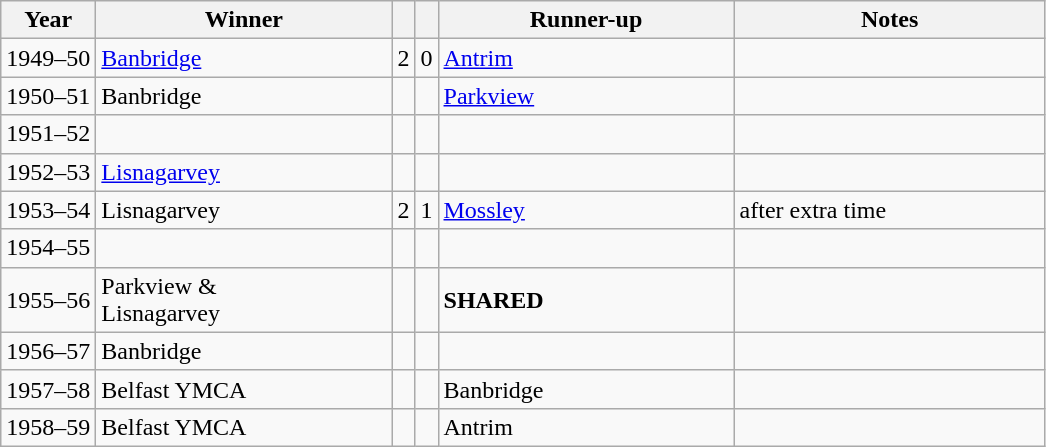<table class="wikitable">
<tr>
<th>Year</th>
<th>Winner</th>
<th></th>
<th></th>
<th>Runner-up</th>
<th>Notes</th>
</tr>
<tr>
<td align="center">1949–50</td>
<td width=190><a href='#'>Banbridge</a></td>
<td align="center">2</td>
<td align="center">0</td>
<td width=190><a href='#'>Antrim</a></td>
<td width=200></td>
</tr>
<tr>
<td align="center">1950–51</td>
<td>Banbridge</td>
<td align="center"></td>
<td align="center"></td>
<td><a href='#'>Parkview</a></td>
<td></td>
</tr>
<tr>
<td align="center">1951–52</td>
<td></td>
<td align="center"></td>
<td align="center"></td>
<td></td>
<td></td>
</tr>
<tr>
<td align="center">1952–53</td>
<td><a href='#'>Lisnagarvey</a></td>
<td align="center"></td>
<td align="center"></td>
<td></td>
<td></td>
</tr>
<tr>
<td align="center">1953–54</td>
<td>Lisnagarvey</td>
<td align="center">2</td>
<td align="center">1</td>
<td><a href='#'>Mossley</a></td>
<td>after extra time</td>
</tr>
<tr>
<td align="center">1954–55</td>
<td></td>
<td align="center"></td>
<td align="center"></td>
<td></td>
<td></td>
</tr>
<tr>
<td align="center">1955–56</td>
<td>Parkview &<br>Lisnagarvey</td>
<td align="center"></td>
<td align="center"></td>
<td><strong>SHARED</strong></td>
<td></td>
</tr>
<tr>
<td align="center">1956–57</td>
<td>Banbridge</td>
<td align="center"></td>
<td align="center"></td>
<td></td>
<td></td>
</tr>
<tr>
<td align="center">1957–58</td>
<td>Belfast YMCA</td>
<td align="center"></td>
<td align="center"></td>
<td>Banbridge</td>
<td></td>
</tr>
<tr>
<td align="center">1958–59</td>
<td>Belfast YMCA</td>
<td align="center"></td>
<td align="center"></td>
<td>Antrim</td>
<td></td>
</tr>
</table>
